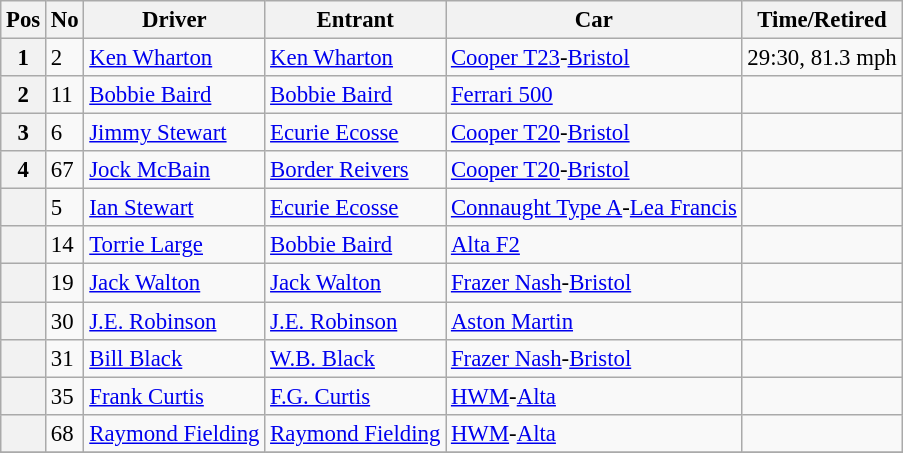<table class="wikitable" style="font-size: 95%;">
<tr>
<th>Pos</th>
<th>No</th>
<th>Driver</th>
<th>Entrant</th>
<th>Car</th>
<th>Time/Retired</th>
</tr>
<tr>
<th>1</th>
<td>2</td>
<td> <a href='#'>Ken Wharton</a></td>
<td><a href='#'>Ken Wharton</a></td>
<td><a href='#'>Cooper T23</a>-<a href='#'>Bristol</a></td>
<td>29:30, 81.3 mph</td>
</tr>
<tr>
<th>2</th>
<td>11</td>
<td> <a href='#'>Bobbie Baird</a></td>
<td><a href='#'>Bobbie Baird</a></td>
<td><a href='#'>Ferrari 500</a></td>
<td></td>
</tr>
<tr>
<th>3</th>
<td>6</td>
<td> <a href='#'>Jimmy Stewart</a></td>
<td><a href='#'>Ecurie Ecosse</a></td>
<td><a href='#'>Cooper T20</a>-<a href='#'>Bristol</a></td>
<td></td>
</tr>
<tr>
<th>4</th>
<td>67</td>
<td> <a href='#'>Jock McBain</a></td>
<td><a href='#'>Border Reivers</a></td>
<td><a href='#'>Cooper T20</a>-<a href='#'>Bristol</a></td>
<td></td>
</tr>
<tr>
<th></th>
<td>5</td>
<td> <a href='#'>Ian Stewart</a></td>
<td><a href='#'>Ecurie Ecosse</a></td>
<td><a href='#'>Connaught Type A</a>-<a href='#'>Lea Francis</a></td>
<td></td>
</tr>
<tr>
<th></th>
<td>14</td>
<td> <a href='#'>Torrie Large</a></td>
<td><a href='#'>Bobbie Baird</a></td>
<td><a href='#'>Alta F2</a></td>
<td></td>
</tr>
<tr>
<th></th>
<td>19</td>
<td> <a href='#'>Jack Walton</a></td>
<td><a href='#'>Jack Walton</a></td>
<td><a href='#'>Frazer Nash</a>-<a href='#'>Bristol</a></td>
<td></td>
</tr>
<tr>
<th></th>
<td>30</td>
<td> <a href='#'>J.E. Robinson</a></td>
<td><a href='#'>J.E. Robinson</a></td>
<td><a href='#'>Aston Martin</a></td>
<td></td>
</tr>
<tr>
<th></th>
<td>31</td>
<td> <a href='#'>Bill Black</a></td>
<td><a href='#'>W.B. Black</a></td>
<td><a href='#'>Frazer Nash</a>-<a href='#'>Bristol</a></td>
<td></td>
</tr>
<tr>
<th></th>
<td>35</td>
<td> <a href='#'>Frank Curtis</a></td>
<td><a href='#'>F.G. Curtis</a></td>
<td><a href='#'>HWM</a>-<a href='#'>Alta</a></td>
<td></td>
</tr>
<tr>
<th></th>
<td>68</td>
<td> <a href='#'>Raymond Fielding</a></td>
<td><a href='#'>Raymond Fielding</a></td>
<td><a href='#'>HWM</a>-<a href='#'>Alta</a></td>
<td></td>
</tr>
<tr>
</tr>
</table>
